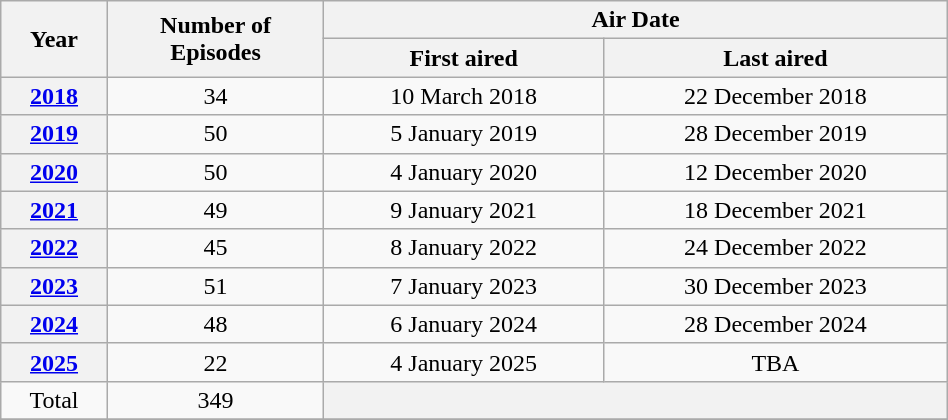<table class="wikitable plainrowheaders" style="text-align:center; width:50%">
<tr>
<th rowspan=2>Year</th>
<th rowspan=2>Number of<br>Episodes</th>
<th colspan=2>Air Date</th>
</tr>
<tr>
<th>First aired</th>
<th>Last aired</th>
</tr>
<tr>
<th><a href='#'>2018</a></th>
<td>34</td>
<td>10 March 2018</td>
<td>22 December 2018</td>
</tr>
<tr>
<th><a href='#'>2019</a></th>
<td>50</td>
<td>5 January 2019</td>
<td>28 December 2019</td>
</tr>
<tr>
<th><a href='#'>2020</a></th>
<td>50</td>
<td>4 January 2020</td>
<td>12 December 2020</td>
</tr>
<tr>
<th><a href='#'>2021</a></th>
<td>49</td>
<td>9 January 2021</td>
<td>18 December 2021</td>
</tr>
<tr>
<th><a href='#'>2022</a></th>
<td>45</td>
<td>8 January 2022</td>
<td>24 December 2022</td>
</tr>
<tr>
<th><a href='#'>2023</a></th>
<td>51</td>
<td>7 January 2023</td>
<td>30 December 2023</td>
</tr>
<tr>
<th><a href='#'>2024</a></th>
<td>48</td>
<td>6 January 2024</td>
<td>28 December 2024</td>
</tr>
<tr>
<th><a href='#'>2025</a></th>
<td>22</td>
<td>4 January 2025</td>
<td>TBA</td>
</tr>
<tr>
<td>Total</td>
<td>349</td>
<th colspan=2></th>
</tr>
<tr>
</tr>
</table>
